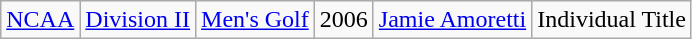<table class="wikitable" style="text-align:center">
<tr align="center">
<td><a href='#'>NCAA</a></td>
<td><a href='#'>Division II</a></td>
<td><a href='#'>Men's Golf</a></td>
<td>2006</td>
<td><a href='#'>Jamie Amoretti</a></td>
<td>Individual Title</td>
</tr>
</table>
